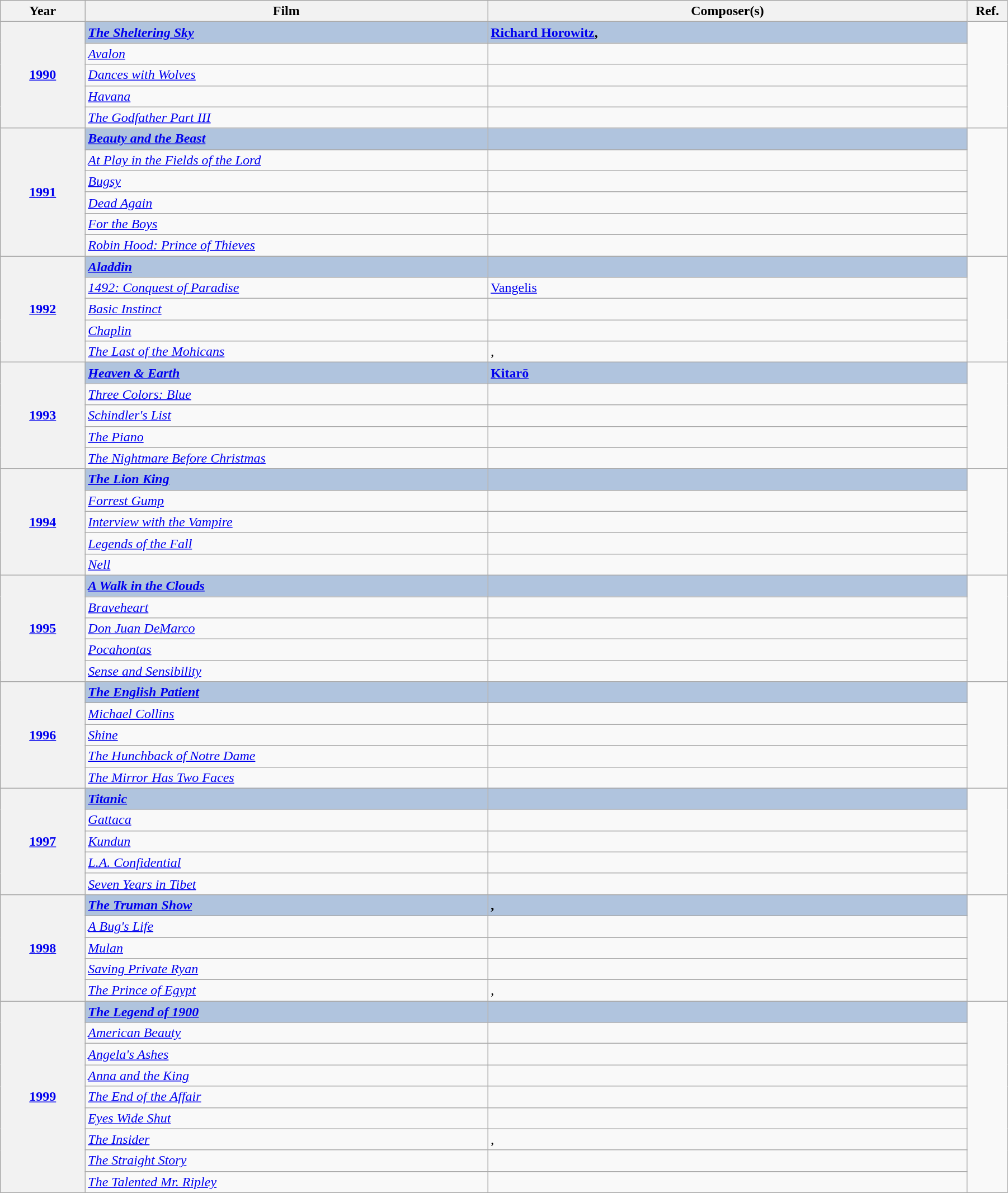<table class="wikitable sortable unsortable" style="width:95%;" cellpadding="6">
<tr>
<th scope="col" style="width:70pt">Year</th>
<th scope="col" style="width:40%">Film</th>
<th scope="col">Composer(s)</th>
<th scope="col" class="unsortable" style="width:30pt">Ref.</th>
</tr>
<tr>
<th rowspan="5" style="text-align:center;"><a href='#'>1990</a></th>
<td style="background:#B0C4DE;"><strong><em><a href='#'>The Sheltering Sky</a></em></strong></td>
<td style="background:#B0C4DE;"><strong><a href='#'>Richard Horowitz</a>, </strong></td>
<td rowspan="5"></td>
</tr>
<tr>
<td><em><a href='#'>Avalon</a></em></td>
<td></td>
</tr>
<tr>
<td><em><a href='#'>Dances with Wolves</a></em></td>
<td></td>
</tr>
<tr>
<td><em><a href='#'>Havana</a></em></td>
<td></td>
</tr>
<tr>
<td><em><a href='#'>The Godfather Part III</a></em></td>
<td></td>
</tr>
<tr>
<th rowspan="6" style="text-align:center;"><a href='#'>1991</a></th>
<td style="background:#B0C4DE;"><strong><em><a href='#'>Beauty and the Beast</a></em></strong></td>
<td style="background:#B0C4DE;"><strong></strong></td>
<td rowspan="6"></td>
</tr>
<tr>
<td><em><a href='#'>At Play in the Fields of the Lord</a></em></td>
<td></td>
</tr>
<tr>
<td><em><a href='#'>Bugsy</a></em></td>
<td></td>
</tr>
<tr>
<td><em><a href='#'>Dead Again</a></em></td>
<td></td>
</tr>
<tr>
<td><em><a href='#'>For the Boys</a></em></td>
<td></td>
</tr>
<tr>
<td><em><a href='#'>Robin Hood: Prince of Thieves</a></em></td>
<td></td>
</tr>
<tr>
<th rowspan="5" style="text-align:center;"><a href='#'>1992</a></th>
<td style="background:#B0C4DE;"><strong><em><a href='#'>Aladdin</a></em></strong></td>
<td style="background:#B0C4DE;"><strong></strong></td>
<td rowspan="5"></td>
</tr>
<tr>
<td><em><a href='#'>1492: Conquest of Paradise</a></em></td>
<td><a href='#'>Vangelis</a></td>
</tr>
<tr>
<td><em><a href='#'>Basic Instinct</a></em></td>
<td></td>
</tr>
<tr>
<td><em><a href='#'>Chaplin</a></em></td>
<td></td>
</tr>
<tr>
<td><em><a href='#'>The Last of the Mohicans</a></em></td>
<td>, </td>
</tr>
<tr>
<th rowspan="5" style="text-align:center;"><a href='#'>1993</a></th>
<td style="background:#B0C4DE;"><strong><em><a href='#'>Heaven & Earth</a></em></strong></td>
<td style="background:#B0C4DE;"><strong><a href='#'>Kitarō</a></strong></td>
<td rowspan="5"></td>
</tr>
<tr>
<td><em><a href='#'>Three Colors: Blue</a></em></td>
<td></td>
</tr>
<tr>
<td><em><a href='#'>Schindler's List</a></em></td>
<td></td>
</tr>
<tr>
<td><em><a href='#'>The Piano</a></em></td>
<td></td>
</tr>
<tr>
<td><em><a href='#'>The Nightmare Before Christmas</a></em></td>
<td></td>
</tr>
<tr>
<th rowspan="5" style="text-align:center;"><a href='#'>1994</a></th>
<td style="background:#B0C4DE;"><strong><em><a href='#'>The Lion King</a></em></strong></td>
<td style="background:#B0C4DE;"><strong></strong></td>
<td rowspan="5"></td>
</tr>
<tr>
<td><em><a href='#'>Forrest Gump</a></em></td>
<td></td>
</tr>
<tr>
<td><em><a href='#'>Interview with the Vampire</a></em></td>
<td></td>
</tr>
<tr>
<td><em><a href='#'>Legends of the Fall</a></em></td>
<td></td>
</tr>
<tr>
<td><em><a href='#'>Nell</a></em></td>
<td></td>
</tr>
<tr>
<th rowspan="5" style="text-align:center;"><a href='#'>1995</a></th>
<td style="background:#B0C4DE;"><strong><em><a href='#'>A Walk in the Clouds</a></em></strong></td>
<td style="background:#B0C4DE;"><strong></strong></td>
<td rowspan="5"></td>
</tr>
<tr>
<td><em><a href='#'>Braveheart</a></em></td>
<td></td>
</tr>
<tr>
<td><em><a href='#'>Don Juan DeMarco</a></em></td>
<td></td>
</tr>
<tr>
<td><em><a href='#'>Pocahontas</a></em></td>
<td></td>
</tr>
<tr>
<td><em><a href='#'>Sense and Sensibility</a></em></td>
<td></td>
</tr>
<tr>
<th rowspan="5" style="text-align:center;"><a href='#'>1996</a></th>
<td style="background:#B0C4DE;"><strong><em><a href='#'>The English Patient</a></em></strong></td>
<td style="background:#B0C4DE;"><strong></strong></td>
<td rowspan="5"></td>
</tr>
<tr>
<td><em><a href='#'>Michael Collins</a></em></td>
<td></td>
</tr>
<tr>
<td><em><a href='#'>Shine</a></em></td>
<td></td>
</tr>
<tr>
<td><em><a href='#'>The Hunchback of Notre Dame</a></em></td>
<td></td>
</tr>
<tr>
<td><em><a href='#'>The Mirror Has Two Faces</a></em></td>
<td></td>
</tr>
<tr>
<th rowspan="5" style="text-align:center;"><a href='#'>1997</a></th>
<td style="background:#B0C4DE;"><strong><em><a href='#'>Titanic</a></em></strong></td>
<td style="background:#B0C4DE;"><strong></strong></td>
<td rowspan="5"></td>
</tr>
<tr>
<td><em><a href='#'>Gattaca</a></em></td>
<td></td>
</tr>
<tr>
<td><em><a href='#'>Kundun</a></em></td>
<td></td>
</tr>
<tr>
<td><em><a href='#'>L.A. Confidential</a></em></td>
<td></td>
</tr>
<tr>
<td><em><a href='#'>Seven Years in Tibet</a></em></td>
<td></td>
</tr>
<tr>
<th rowspan="5" style="text-align:center;"><a href='#'>1998</a></th>
<td style="background:#B0C4DE;"><strong><em><a href='#'>The Truman Show</a></em></strong></td>
<td style="background:#B0C4DE;"><strong>, </strong></td>
<td rowspan="5"></td>
</tr>
<tr>
<td><em><a href='#'>A Bug's Life</a></em></td>
<td></td>
</tr>
<tr>
<td><em><a href='#'>Mulan</a></em></td>
<td></td>
</tr>
<tr>
<td><em><a href='#'>Saving Private Ryan</a></em></td>
<td></td>
</tr>
<tr>
<td><em><a href='#'>The Prince of Egypt</a></em></td>
<td>, </td>
</tr>
<tr>
<th rowspan="9" style="text-align:center;"><a href='#'>1999</a></th>
<td style="background:#B0C4DE;"><strong><em><a href='#'>The Legend of 1900</a></em></strong></td>
<td style="background:#B0C4DE;"><strong></strong></td>
<td rowspan="9"></td>
</tr>
<tr>
<td><em><a href='#'>American Beauty</a></em></td>
<td></td>
</tr>
<tr>
<td><em><a href='#'>Angela's Ashes</a></em></td>
<td></td>
</tr>
<tr>
<td><em><a href='#'>Anna and the King</a></em></td>
<td></td>
</tr>
<tr>
<td><em><a href='#'>The End of the Affair</a></em></td>
<td></td>
</tr>
<tr>
<td><em><a href='#'>Eyes Wide Shut</a></em></td>
<td></td>
</tr>
<tr>
<td><em><a href='#'>The Insider</a></em></td>
<td>, </td>
</tr>
<tr>
<td><em><a href='#'>The Straight Story</a></em></td>
<td></td>
</tr>
<tr>
<td><em><a href='#'>The Talented Mr. Ripley</a></em></td>
<td></td>
</tr>
</table>
